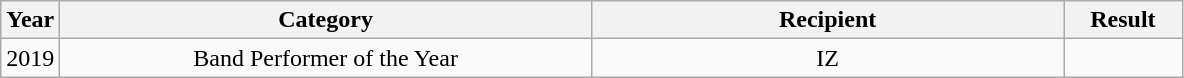<table class="wikitable" style="text-align:center">
<tr>
<th width="5%">Year</th>
<th width="45%">Category</th>
<th width="40%">Recipient</th>
<th width="10%">Result</th>
</tr>
<tr>
<td>2019</td>
<td>Band Performer of the Year</td>
<td>IZ</td>
<td></td>
</tr>
</table>
